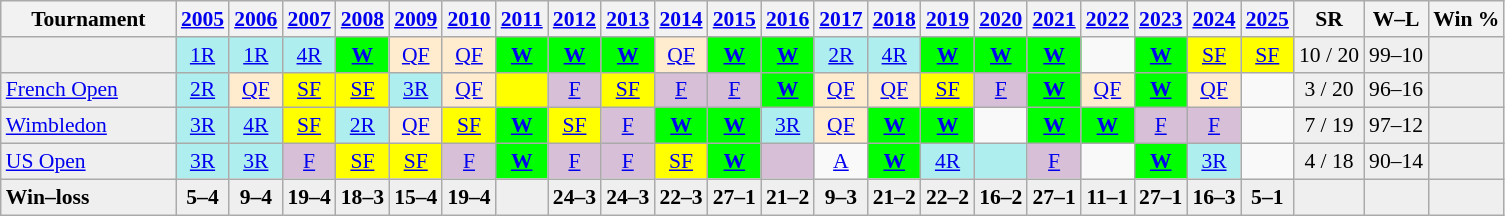<table class="wikitable" style="text-align:center;font-size:90%;">
<tr>
<th width="110">Tournament</th>
<th><a href='#'>2005</a></th>
<th><a href='#'>2006</a></th>
<th><a href='#'>2007</a></th>
<th><a href='#'>2008</a></th>
<th><a href='#'>2009</a></th>
<th><a href='#'>2010</a></th>
<th><a href='#'>2011</a></th>
<th><a href='#'>2012</a></th>
<th><a href='#'>2013</a></th>
<th><a href='#'>2014</a></th>
<th><a href='#'>2015</a></th>
<th><a href='#'>2016</a></th>
<th><a href='#'>2017</a></th>
<th><a href='#'>2018</a></th>
<th><a href='#'>2019</a></th>
<th><a href='#'>2020</a></th>
<th><a href='#'>2021</a></th>
<th><a href='#'>2022</a></th>
<th><a href='#'>2023</a></th>
<th><a href='#'>2024</a></th>
<th><a href='#'>2025</a></th>
<th>SR</th>
<th>W–L</th>
<th>Win %</th>
</tr>
<tr>
<td style="background:#efefef; text-align:left;"></td>
<td style="background:#afeeee;"><a href='#'>1R</a></td>
<td style="background:#afeeee;"><a href='#'>1R</a></td>
<td style="background:#afeeee;"><a href='#'>4R</a></td>
<td style="background:lime;"><a href='#'><strong>W</strong></a></td>
<td style="background:#ffebcd;"><a href='#'>QF</a></td>
<td style="background:#ffebcd;"><a href='#'>QF</a></td>
<td style="background:lime;"><a href='#'><strong>W</strong></a></td>
<td style="background:lime;"><a href='#'><strong>W</strong></a></td>
<td style="background:lime;"><a href='#'><strong>W</strong></a></td>
<td style="background:#ffebcd;"><a href='#'>QF</a></td>
<td style="background:lime;"><a href='#'><strong>W</strong></a></td>
<td style="background:lime;"><a href='#'><strong>W</strong></a></td>
<td style="background:#afeeee;"><a href='#'>2R</a></td>
<td style="background:#afeeee;"><a href='#'>4R</a></td>
<td style="background:lime;"><a href='#'><strong>W</strong></a></td>
<td style="background:lime;"><a href='#'><strong>W</strong></a></td>
<td style="background:lime;"><a href='#'><strong>W</strong></a></td>
<td></td>
<td style="background:lime;"><a href='#'><strong>W</strong></a></td>
<td style="background:yellow;"><a href='#'>SF</a></td>
<td style="background:yellow;"><a href='#'>SF</a></td>
<td style="background:#efefef;">10 / 20</td>
<td style="background:#efefef;">99–10</td>
<td style="background:#efefef;"></td>
</tr>
<tr>
<td style="background:#efefef; text-align:left;"><a href='#'>French Open</a></td>
<td style="background:#afeeee;"><a href='#'>2R</a></td>
<td style="background:#ffebcd;"><a href='#'>QF</a></td>
<td style="background:yellow;"><a href='#'>SF</a></td>
<td style="background:yellow;"><a href='#'>SF</a></td>
<td style="background:#afeeee;"><a href='#'>3R</a></td>
<td style="background:#ffebcd;"><a href='#'>QF</a></td>
<td style="background:yellow;"></td>
<td style="background:thistle;"><a href='#'>F</a></td>
<td style="background:yellow;"><a href='#'>SF</a></td>
<td style="background:thistle;"><a href='#'>F</a></td>
<td style="background:thistle;"><a href='#'>F</a></td>
<td style="background:lime;"><a href='#'><strong>W</strong></a></td>
<td style="background:#ffebcd;"><a href='#'>QF</a></td>
<td style="background:#ffebcd;"><a href='#'>QF</a></td>
<td style="background:yellow;"><a href='#'>SF</a></td>
<td style="background:thistle;"><a href='#'>F</a></td>
<td style="background:lime;"><a href='#'><strong>W</strong></a></td>
<td style="background:#ffebcd;"><a href='#'>QF</a></td>
<td style="background:lime;"><a href='#'><strong>W</strong></a></td>
<td style="background:#ffebcd;"><a href='#'>QF</a></td>
<td></td>
<td style="background:#efefef;">3 / 20</td>
<td style="background:#efefef;">96–16</td>
<td style="background:#efefef;"></td>
</tr>
<tr>
<td style="background:#efefef; text-align:left;"><a href='#'>Wimbledon</a></td>
<td style="background:#afeeee;"><a href='#'>3R</a></td>
<td style="background:#afeeee;"><a href='#'>4R</a></td>
<td style="background:yellow;"><a href='#'>SF</a></td>
<td style="background:#afeeee;"><a href='#'>2R</a></td>
<td style="background:#ffebcd;"><a href='#'>QF</a></td>
<td style="background:yellow;"><a href='#'>SF</a></td>
<td style="background:lime;"><a href='#'><strong>W</strong></a></td>
<td style="background:yellow;"><a href='#'>SF</a></td>
<td style="background:thistle;"><a href='#'>F</a></td>
<td style="background:lime;"><a href='#'><strong>W</strong></a></td>
<td style="background:lime;"><a href='#'><strong>W</strong></a></td>
<td style="background:#afeeee;"><a href='#'>3R</a></td>
<td style="background:#ffebcd;"><a href='#'>QF</a></td>
<td style="background:lime;"><a href='#'><strong>W</strong></a></td>
<td style="background:lime;"><a href='#'><strong>W</strong></a></td>
<td style="color:#767676;"></td>
<td style="background:lime;"><a href='#'><strong>W</strong></a></td>
<td style="background:lime;"><a href='#'><strong>W</strong></a></td>
<td style="background:thistle;"><a href='#'>F</a></td>
<td style="background:thistle;"><a href='#'>F</a></td>
<td></td>
<td style="background:#efefef;">7 / 19</td>
<td style="background:#efefef;">97–12</td>
<td style="background:#efefef;"></td>
</tr>
<tr>
<td style="background:#efefef; text-align:left;"><a href='#'>US Open</a></td>
<td style="background:#afeeee;"><a href='#'>3R</a></td>
<td style="background:#afeeee;"><a href='#'>3R</a></td>
<td style="background:thistle;"><a href='#'>F</a></td>
<td style="background:yellow;"><a href='#'>SF</a></td>
<td style="background:yellow;"><a href='#'>SF</a></td>
<td style="background:thistle;"><a href='#'>F</a></td>
<td style="background:lime;"><a href='#'><strong>W</strong></a></td>
<td style="background:thistle;"><a href='#'>F</a></td>
<td style="background:thistle;"><a href='#'>F</a></td>
<td style="background:yellow;"><a href='#'>SF</a></td>
<td style="background:lime;"><a href='#'><strong>W</strong></a></td>
<td style="background:thistle;"></td>
<td><a href='#'>A</a></td>
<td style="background:lime;"><a href='#'><strong>W</strong></a></td>
<td style="background:#afeeee;"><a href='#'>4R</a></td>
<td style="background:#afeeee;"></td>
<td style="background:thistle;"><a href='#'>F</a></td>
<td></td>
<td style="background:lime;"><a href='#'><strong>W</strong></a></td>
<td style="background:#afeeee;"><a href='#'>3R</a></td>
<td></td>
<td style="background:#efefef;">4 / 18</td>
<td style="background:#efefef;">90–14</td>
<td style="background:#efefef;"></td>
</tr>
<tr style="font-weight:bold; background:#EFEFEF;">
<td style=text-align:left>Win–loss</td>
<td>5–4</td>
<td>9–4</td>
<td>19–4</td>
<td>18–3</td>
<td>15–4</td>
<td>19–4</td>
<td></td>
<td>24–3</td>
<td>24–3</td>
<td>22–3</td>
<td>27–1</td>
<td>21–2</td>
<td>9–3</td>
<td>21–2</td>
<td>22–2</td>
<td>16–2</td>
<td>27–1</td>
<td>11–1</td>
<td>27–1</td>
<td>16–3</td>
<td>5–1</td>
<td></td>
<td><a href='#'></a></td>
<td></td>
</tr>
</table>
